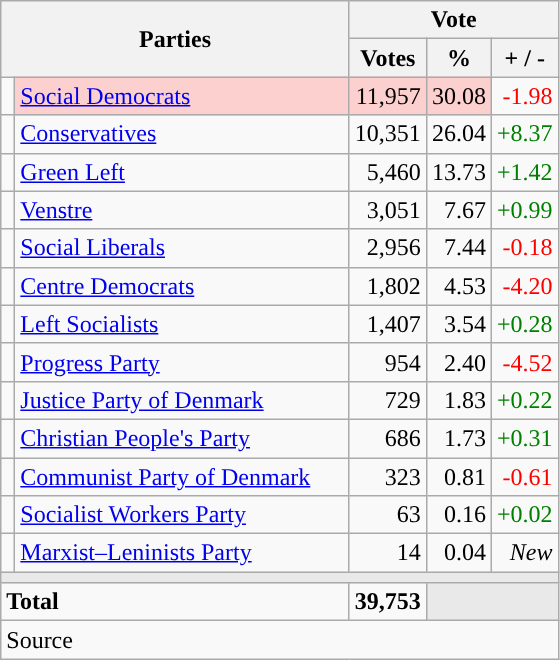<table class="wikitable" style="text-align:right;">
<tr>
<th style="text-align:centre;" rowspan="2" colspan="2" width="225">Parties</th>
<th colspan="3">Vote</th>
</tr>
<tr>
<th width="15">Votes</th>
<th width="15">%</th>
<th width="15">+ / -</th>
</tr>
<tr>
<td width="2" style="color:inherit;background:"></td>
<td bgcolor=#fbd0ce  align="left"><a href='#'>Social Democrats</a></td>
<td bgcolor=#fbd0ce>11,957</td>
<td bgcolor=#fbd0ce>30.08</td>
<td style=color:red;>-1.98</td>
</tr>
<tr>
<td width="2" style="color:inherit;background:"></td>
<td align="left"><a href='#'>Conservatives</a></td>
<td>10,351</td>
<td>26.04</td>
<td style=color:green;>+8.37</td>
</tr>
<tr>
<td width="2" style="color:inherit;background:"></td>
<td align="left"><a href='#'>Green Left</a></td>
<td>5,460</td>
<td>13.73</td>
<td style=color:green;>+1.42</td>
</tr>
<tr>
<td width="2" style="color:inherit;background:"></td>
<td align="left"><a href='#'>Venstre</a></td>
<td>3,051</td>
<td>7.67</td>
<td style=color:green;>+0.99</td>
</tr>
<tr>
<td width="2" style="color:inherit;background:"></td>
<td align="left"><a href='#'>Social Liberals</a></td>
<td>2,956</td>
<td>7.44</td>
<td style=color:red;>-0.18</td>
</tr>
<tr>
<td width="2" style="color:inherit;background:"></td>
<td align="left"><a href='#'>Centre Democrats</a></td>
<td>1,802</td>
<td>4.53</td>
<td style=color:red;>-4.20</td>
</tr>
<tr>
<td width="2" style="color:inherit;background:"></td>
<td align="left"><a href='#'>Left Socialists</a></td>
<td>1,407</td>
<td>3.54</td>
<td style=color:green;>+0.28</td>
</tr>
<tr>
<td width="2" style="color:inherit;background:"></td>
<td align="left"><a href='#'>Progress Party</a></td>
<td>954</td>
<td>2.40</td>
<td style=color:red;>-4.52</td>
</tr>
<tr>
<td width="2" style="color:inherit;background:"></td>
<td align="left"><a href='#'>Justice Party of Denmark</a></td>
<td>729</td>
<td>1.83</td>
<td style=color:green;>+0.22</td>
</tr>
<tr>
<td width="2" style="color:inherit;background:"></td>
<td align="left"><a href='#'>Christian People's Party</a></td>
<td>686</td>
<td>1.73</td>
<td style=color:green;>+0.31</td>
</tr>
<tr>
<td width="2" style="color:inherit;background:"></td>
<td align="left"><a href='#'>Communist Party of Denmark</a></td>
<td>323</td>
<td>0.81</td>
<td style=color:red;>-0.61</td>
</tr>
<tr>
<td width="2" style="color:inherit;background:"></td>
<td align="left"><a href='#'>Socialist Workers Party</a></td>
<td>63</td>
<td>0.16</td>
<td style=color:green;>+0.02</td>
</tr>
<tr>
<td width="2" style="color:inherit;background:"></td>
<td align="left"><a href='#'>Marxist–Leninists Party</a></td>
<td>14</td>
<td>0.04</td>
<td><em>New</em></td>
</tr>
<tr>
<td colspan="7" bgcolor="#E9E9E9"></td>
</tr>
<tr>
<td align="left" colspan="2"><strong>Total</strong></td>
<td><strong>39,753</strong></td>
<td bgcolor="#E9E9E9" colspan="2"></td>
</tr>
<tr>
<td align="left" colspan="6">Source</td>
</tr>
</table>
